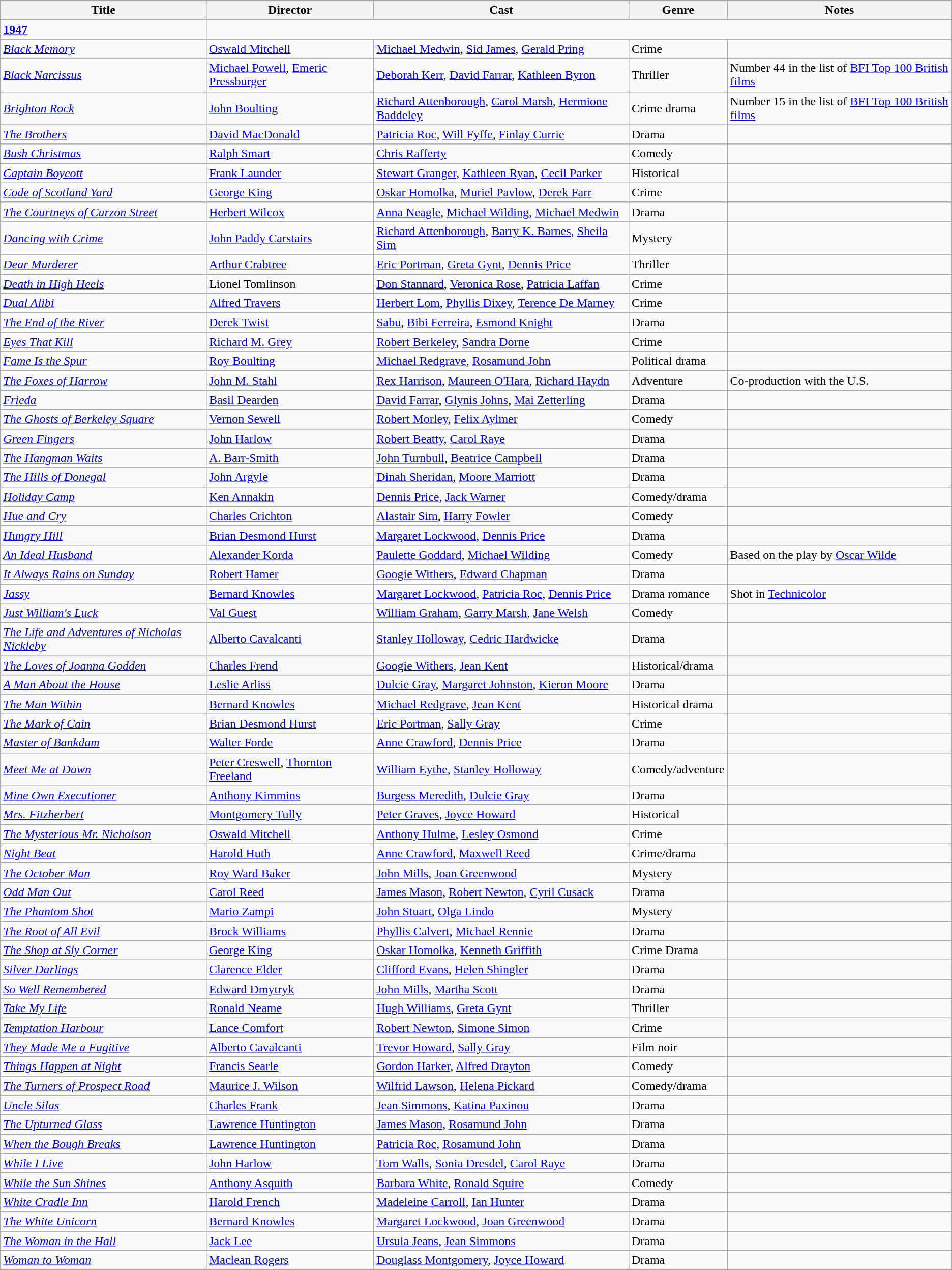<table class="wikitable">
<tr>
</tr>
<tr>
<th>Title</th>
<th>Director</th>
<th>Cast</th>
<th>Genre</th>
<th>Notes</th>
</tr>
<tr>
<td><strong><a href='#'>1947</a></strong></td>
</tr>
<tr>
<td><em><a href='#'>Black Memory</a></em></td>
<td><a href='#'>Oswald Mitchell</a></td>
<td><a href='#'>Michael Medwin</a>, <a href='#'>Sid James</a>, <a href='#'>Gerald Pring</a></td>
<td>Crime</td>
<td></td>
</tr>
<tr>
<td><em><a href='#'>Black Narcissus</a></em></td>
<td><a href='#'>Michael Powell</a>, <a href='#'>Emeric Pressburger</a></td>
<td><a href='#'>Deborah Kerr</a>, <a href='#'>David Farrar</a>, <a href='#'>Kathleen Byron</a></td>
<td>Thriller</td>
<td>Number 44 in the list of <a href='#'>BFI Top 100 British films</a></td>
</tr>
<tr>
<td><em><a href='#'>Brighton Rock</a></em></td>
<td><a href='#'>John Boulting</a></td>
<td><a href='#'>Richard Attenborough</a>, <a href='#'>Carol Marsh</a>, <a href='#'>Hermione Baddeley</a></td>
<td>Crime drama</td>
<td>Number 15 in the list of <a href='#'>BFI Top 100 British films</a></td>
</tr>
<tr>
<td><em><a href='#'>The Brothers</a></em></td>
<td><a href='#'>David MacDonald</a></td>
<td><a href='#'>Patricia Roc</a>, <a href='#'>Will Fyffe</a>, <a href='#'>Finlay Currie</a></td>
<td>Drama</td>
<td></td>
</tr>
<tr>
<td><em><a href='#'>Bush Christmas</a></em></td>
<td><a href='#'>Ralph Smart</a></td>
<td><a href='#'>Chris Rafferty</a></td>
<td>Comedy</td>
<td></td>
</tr>
<tr>
<td><em><a href='#'>Captain Boycott</a></em></td>
<td><a href='#'>Frank Launder</a></td>
<td><a href='#'>Stewart Granger</a>, <a href='#'>Kathleen Ryan</a>, <a href='#'>Cecil Parker</a></td>
<td>Historical</td>
<td></td>
</tr>
<tr>
<td><em><a href='#'>Code of Scotland Yard</a></em></td>
<td><a href='#'>George King</a></td>
<td><a href='#'>Oskar Homolka</a>, <a href='#'>Muriel Pavlow</a>, <a href='#'>Derek Farr</a></td>
<td>Crime</td>
<td></td>
</tr>
<tr>
<td><em><a href='#'>The Courtneys of Curzon Street</a></em></td>
<td><a href='#'>Herbert Wilcox</a></td>
<td><a href='#'>Anna Neagle</a>, <a href='#'>Michael Wilding</a>, <a href='#'>Michael Medwin</a></td>
<td>Drama</td>
<td></td>
</tr>
<tr>
<td><em><a href='#'>Dancing with Crime</a></em></td>
<td><a href='#'>John Paddy Carstairs</a></td>
<td><a href='#'>Richard Attenborough</a>, <a href='#'>Barry K. Barnes</a>, <a href='#'>Sheila Sim</a></td>
<td>Mystery</td>
<td></td>
</tr>
<tr>
<td><em><a href='#'>Dear Murderer</a></em></td>
<td><a href='#'>Arthur Crabtree</a></td>
<td><a href='#'>Eric Portman</a>, <a href='#'>Greta Gynt</a>, <a href='#'>Dennis Price</a></td>
<td>Thriller</td>
<td></td>
</tr>
<tr>
<td><em><a href='#'>Death in High Heels</a></em></td>
<td>Lionel Tomlinson</td>
<td><a href='#'>Don Stannard</a>, <a href='#'>Veronica Rose</a>, <a href='#'>Patricia Laffan</a></td>
<td>Crime</td>
<td></td>
</tr>
<tr>
<td><em><a href='#'>Dual Alibi</a></em></td>
<td><a href='#'>Alfred Travers</a></td>
<td><a href='#'>Herbert Lom</a>, <a href='#'>Phyllis Dixey</a>, <a href='#'>Terence De Marney</a></td>
<td>Crime</td>
<td></td>
</tr>
<tr>
<td><em><a href='#'>The End of the River</a></em></td>
<td><a href='#'>Derek Twist</a></td>
<td><a href='#'>Sabu</a>, <a href='#'>Bibi Ferreira</a>, <a href='#'>Esmond Knight</a></td>
<td>Drama</td>
<td></td>
</tr>
<tr>
<td><em><a href='#'>Eyes That Kill</a></em></td>
<td><a href='#'>Richard M. Grey</a></td>
<td><a href='#'>Robert Berkeley</a>, <a href='#'>Sandra Dorne</a></td>
<td>Crime</td>
<td></td>
</tr>
<tr>
<td><em><a href='#'>Fame Is the Spur</a></em></td>
<td><a href='#'>Roy Boulting</a></td>
<td><a href='#'>Michael Redgrave</a>, <a href='#'>Rosamund John</a></td>
<td>Political drama</td>
<td></td>
</tr>
<tr>
<td><em><a href='#'>The Foxes of Harrow</a></em></td>
<td><a href='#'>John M. Stahl</a></td>
<td><a href='#'>Rex Harrison</a>, <a href='#'>Maureen O'Hara</a>, <a href='#'>Richard Haydn</a></td>
<td>Adventure</td>
<td>Co-production with the U.S.</td>
</tr>
<tr>
<td><em><a href='#'>Frieda</a></em></td>
<td><a href='#'>Basil Dearden</a></td>
<td><a href='#'>David Farrar</a>, <a href='#'>Glynis Johns</a>, <a href='#'>Mai Zetterling</a></td>
<td>Drama</td>
<td></td>
</tr>
<tr>
<td><em><a href='#'>The Ghosts of Berkeley Square</a></em></td>
<td><a href='#'>Vernon Sewell</a></td>
<td><a href='#'>Robert Morley</a>, <a href='#'>Felix Aylmer</a></td>
<td>Comedy</td>
<td></td>
</tr>
<tr>
<td><em><a href='#'>Green Fingers</a></em></td>
<td><a href='#'>John Harlow</a></td>
<td><a href='#'>Robert Beatty</a>, <a href='#'>Carol Raye</a></td>
<td>Drama</td>
<td></td>
</tr>
<tr>
<td><em><a href='#'>The Hangman Waits</a></em></td>
<td><a href='#'>A. Barr-Smith</a></td>
<td><a href='#'>John Turnbull</a>, <a href='#'>Beatrice Campbell</a></td>
<td>Drama</td>
<td></td>
</tr>
<tr>
<td><em><a href='#'>The Hills of Donegal</a></em></td>
<td><a href='#'>John Argyle</a></td>
<td><a href='#'>Dinah Sheridan</a>, <a href='#'>Moore Marriott</a></td>
<td>Drama</td>
<td></td>
</tr>
<tr>
<td><em><a href='#'>Holiday Camp</a></em></td>
<td><a href='#'>Ken Annakin</a></td>
<td><a href='#'>Dennis Price</a>, <a href='#'>Jack Warner</a></td>
<td>Comedy/drama</td>
<td></td>
</tr>
<tr>
<td><em><a href='#'>Hue and Cry</a></em></td>
<td><a href='#'>Charles Crichton</a></td>
<td><a href='#'>Alastair Sim</a>, <a href='#'>Harry Fowler</a></td>
<td>Comedy</td>
<td></td>
</tr>
<tr>
<td><em><a href='#'>Hungry Hill</a></em></td>
<td><a href='#'>Brian Desmond Hurst</a></td>
<td><a href='#'>Margaret Lockwood</a>, <a href='#'>Dennis Price</a></td>
<td>Drama</td>
<td></td>
</tr>
<tr>
<td><em><a href='#'>An Ideal Husband</a></em></td>
<td><a href='#'>Alexander Korda</a></td>
<td><a href='#'>Paulette Goddard</a>, <a href='#'>Michael Wilding</a></td>
<td>Comedy</td>
<td>Based on the play by <a href='#'>Oscar Wilde</a></td>
</tr>
<tr>
<td><em><a href='#'>It Always Rains on Sunday</a></em></td>
<td><a href='#'>Robert Hamer</a></td>
<td><a href='#'>Googie Withers</a>, <a href='#'>Edward Chapman</a></td>
<td>Drama</td>
<td></td>
</tr>
<tr>
<td><em><a href='#'>Jassy</a></em></td>
<td><a href='#'>Bernard Knowles</a></td>
<td><a href='#'>Margaret Lockwood</a>, <a href='#'>Patricia Roc</a>, <a href='#'>Dennis Price</a></td>
<td>Drama romance</td>
<td>Shot in <a href='#'>Technicolor</a></td>
</tr>
<tr>
<td><em><a href='#'>Just William's Luck</a></em></td>
<td><a href='#'>Val Guest</a></td>
<td><a href='#'>William Graham</a>, <a href='#'>Garry Marsh</a>, <a href='#'>Jane Welsh</a></td>
<td>Comedy</td>
<td></td>
</tr>
<tr>
<td><em><a href='#'>The Life and Adventures of Nicholas Nickleby</a></em></td>
<td><a href='#'>Alberto Cavalcanti</a></td>
<td><a href='#'>Stanley Holloway</a>, <a href='#'>Cedric Hardwicke</a></td>
<td>Drama</td>
<td></td>
</tr>
<tr>
<td><em><a href='#'>The Loves of Joanna Godden</a></em></td>
<td><a href='#'>Charles Frend</a></td>
<td><a href='#'>Googie Withers</a>, <a href='#'>Jean Kent</a></td>
<td>Historical/drama</td>
<td></td>
</tr>
<tr>
<td><em><a href='#'>A Man About the House</a></em></td>
<td><a href='#'>Leslie Arliss</a></td>
<td><a href='#'>Dulcie Gray</a>, <a href='#'>Margaret Johnston</a>, <a href='#'>Kieron Moore</a></td>
<td>Drama</td>
<td></td>
</tr>
<tr>
<td><em><a href='#'>The Man Within</a></em></td>
<td><a href='#'>Bernard Knowles</a></td>
<td><a href='#'>Michael Redgrave</a>, <a href='#'>Jean Kent</a></td>
<td>Historical drama</td>
<td></td>
</tr>
<tr>
<td><em><a href='#'>The Mark of Cain</a></em></td>
<td><a href='#'>Brian Desmond Hurst</a></td>
<td><a href='#'>Eric Portman</a>, <a href='#'>Sally Gray</a></td>
<td>Crime</td>
<td></td>
</tr>
<tr>
<td><em><a href='#'>Master of Bankdam</a></em></td>
<td><a href='#'>Walter Forde</a></td>
<td><a href='#'>Anne Crawford</a>, <a href='#'>Dennis Price</a></td>
<td>Drama</td>
<td></td>
</tr>
<tr>
<td><em><a href='#'>Meet Me at Dawn</a></em></td>
<td><a href='#'>Peter Creswell</a>, <a href='#'>Thornton Freeland</a></td>
<td><a href='#'>William Eythe</a>, <a href='#'>Stanley Holloway</a></td>
<td>Comedy/adventure</td>
<td></td>
</tr>
<tr>
<td><em><a href='#'>Mine Own Executioner</a></em></td>
<td><a href='#'>Anthony Kimmins</a></td>
<td><a href='#'>Burgess Meredith</a>, <a href='#'>Dulcie Gray</a></td>
<td>Drama</td>
<td></td>
</tr>
<tr>
<td><em><a href='#'>Mrs. Fitzherbert</a></em></td>
<td><a href='#'>Montgomery Tully</a></td>
<td><a href='#'>Peter Graves</a>, <a href='#'>Joyce Howard</a></td>
<td>Historical</td>
<td></td>
</tr>
<tr>
<td><em><a href='#'>The Mysterious Mr. Nicholson</a></em></td>
<td><a href='#'>Oswald Mitchell</a></td>
<td><a href='#'>Anthony Hulme</a>, <a href='#'>Lesley Osmond</a></td>
<td>Crime</td>
<td></td>
</tr>
<tr>
<td><em><a href='#'>Night Beat</a></em></td>
<td><a href='#'>Harold Huth</a></td>
<td><a href='#'>Anne Crawford</a>, <a href='#'>Maxwell Reed</a></td>
<td>Crime/drama</td>
<td></td>
</tr>
<tr>
<td><em><a href='#'>The October Man</a></em></td>
<td><a href='#'>Roy Ward Baker</a></td>
<td><a href='#'>John Mills</a>, <a href='#'>Joan Greenwood</a></td>
<td>Mystery</td>
<td></td>
</tr>
<tr>
<td><em><a href='#'>Odd Man Out</a></em></td>
<td><a href='#'>Carol Reed</a></td>
<td><a href='#'>James Mason</a>, <a href='#'>Robert Newton</a>, <a href='#'>Cyril Cusack</a></td>
<td>Drama</td>
<td></td>
</tr>
<tr>
<td><em><a href='#'>The Phantom Shot</a></em></td>
<td><a href='#'>Mario Zampi</a></td>
<td><a href='#'>John Stuart</a>, <a href='#'>Olga Lindo</a></td>
<td>Mystery</td>
<td></td>
</tr>
<tr>
<td><em><a href='#'>The Root of All Evil</a></em></td>
<td><a href='#'>Brock Williams</a></td>
<td><a href='#'>Phyllis Calvert</a>, <a href='#'>Michael Rennie</a></td>
<td>Drama</td>
<td></td>
</tr>
<tr>
<td><em><a href='#'>The Shop at Sly Corner</a></em></td>
<td><a href='#'>George King</a></td>
<td><a href='#'>Oskar Homolka</a>, <a href='#'>Kenneth Griffith</a></td>
<td>Crime Drama</td>
<td></td>
</tr>
<tr>
<td><em><a href='#'>Silver Darlings</a></em></td>
<td><a href='#'>Clarence Elder</a></td>
<td><a href='#'>Clifford Evans</a>, <a href='#'>Helen Shingler</a></td>
<td>Drama</td>
<td></td>
</tr>
<tr>
<td><em><a href='#'>So Well Remembered</a></em></td>
<td><a href='#'>Edward Dmytryk</a></td>
<td><a href='#'>John Mills</a>, <a href='#'>Martha Scott</a></td>
<td>Drama</td>
<td></td>
</tr>
<tr>
<td><em><a href='#'>Take My Life</a></em></td>
<td><a href='#'>Ronald Neame</a></td>
<td><a href='#'>Hugh Williams</a>, <a href='#'>Greta Gynt</a></td>
<td>Thriller</td>
<td></td>
</tr>
<tr>
<td><em><a href='#'>Temptation Harbour</a></em></td>
<td><a href='#'>Lance Comfort</a></td>
<td><a href='#'>Robert Newton</a>, <a href='#'>Simone Simon</a></td>
<td>Crime</td>
<td></td>
</tr>
<tr>
<td><em><a href='#'>They Made Me a Fugitive</a></em></td>
<td><a href='#'>Alberto Cavalcanti</a></td>
<td><a href='#'>Trevor Howard</a>, <a href='#'>Sally Gray</a></td>
<td>Film noir</td>
<td></td>
</tr>
<tr>
<td><em><a href='#'>Things Happen at Night</a></em></td>
<td><a href='#'>Francis Searle</a></td>
<td><a href='#'>Gordon Harker</a>, <a href='#'>Alfred Drayton</a></td>
<td>Comedy</td>
<td></td>
</tr>
<tr>
<td><em><a href='#'>The Turners of Prospect Road</a></em></td>
<td><a href='#'>Maurice J. Wilson</a></td>
<td><a href='#'>Wilfrid Lawson</a>, <a href='#'>Helena Pickard</a></td>
<td>Comedy/drama</td>
<td></td>
</tr>
<tr>
<td><em><a href='#'>Uncle Silas</a></em></td>
<td><a href='#'>Charles Frank</a></td>
<td><a href='#'>Jean Simmons</a>, <a href='#'>Katina Paxinou</a></td>
<td>Drama</td>
<td></td>
</tr>
<tr>
<td><em><a href='#'>The Upturned Glass</a></em></td>
<td><a href='#'>Lawrence Huntington</a></td>
<td><a href='#'>James Mason</a>, <a href='#'>Rosamund John</a></td>
<td>Drama</td>
<td></td>
</tr>
<tr>
<td><em><a href='#'>When the Bough Breaks</a></em></td>
<td><a href='#'>Lawrence Huntington</a></td>
<td><a href='#'>Patricia Roc</a>, <a href='#'>Rosamund John</a></td>
<td>Drama</td>
<td></td>
</tr>
<tr>
<td><em><a href='#'>While I Live</a></em></td>
<td><a href='#'>John Harlow</a></td>
<td><a href='#'>Tom Walls</a>, <a href='#'>Sonia Dresdel</a>, <a href='#'>Carol Raye</a></td>
<td>Drama</td>
<td></td>
</tr>
<tr>
<td><em><a href='#'>While the Sun Shines</a></em></td>
<td><a href='#'>Anthony Asquith</a></td>
<td><a href='#'>Barbara White</a>, <a href='#'>Ronald Squire</a></td>
<td>Comedy</td>
<td></td>
</tr>
<tr>
<td><em><a href='#'>White Cradle Inn</a></em></td>
<td><a href='#'>Harold French</a></td>
<td><a href='#'>Madeleine Carroll</a>, <a href='#'>Ian Hunter</a></td>
<td>Drama</td>
<td></td>
</tr>
<tr>
<td><em><a href='#'>The White Unicorn</a></em></td>
<td><a href='#'>Bernard Knowles</a></td>
<td><a href='#'>Margaret Lockwood</a>, <a href='#'>Joan Greenwood</a></td>
<td>Drama</td>
<td></td>
</tr>
<tr>
<td><em><a href='#'>The Woman in the Hall</a></em></td>
<td><a href='#'>Jack Lee</a></td>
<td><a href='#'>Ursula Jeans</a>, <a href='#'>Jean Simmons</a></td>
<td>Drama</td>
<td></td>
</tr>
<tr>
<td><em><a href='#'>Woman to Woman</a></em></td>
<td><a href='#'>Maclean Rogers</a></td>
<td><a href='#'>Douglass Montgomery</a>, <a href='#'>Joyce Howard</a></td>
<td>Drama</td>
<td></td>
</tr>
<tr>
</tr>
</table>
